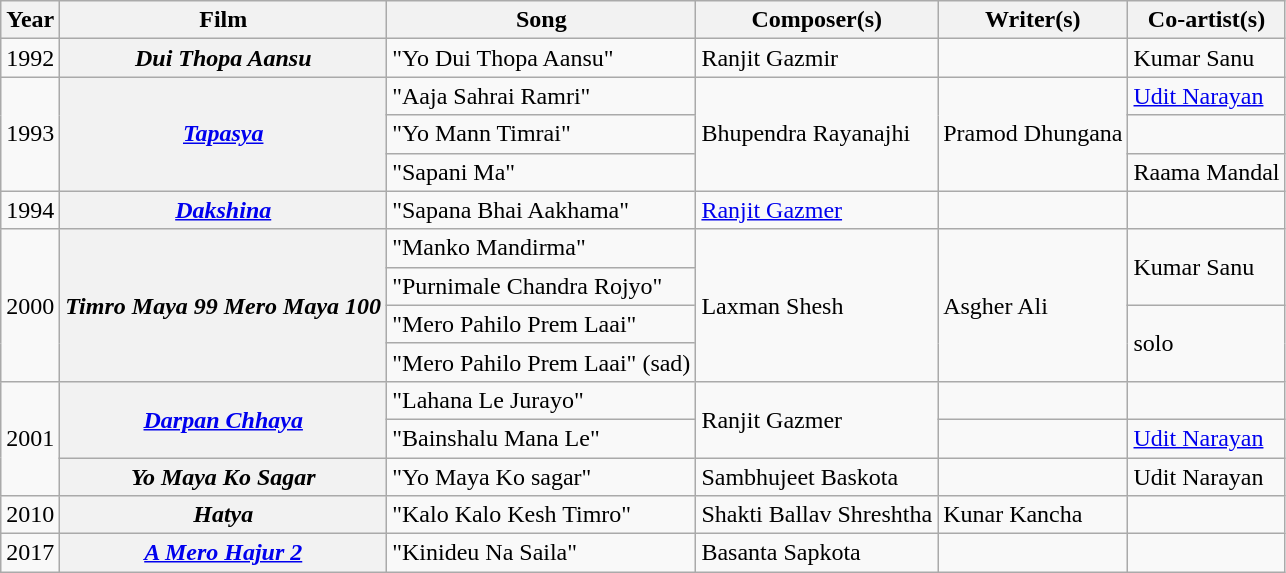<table class="wikitable">
<tr>
<th>Year</th>
<th>Film</th>
<th>Song</th>
<th>Composer(s)</th>
<th>Writer(s)</th>
<th>Co-artist(s)</th>
</tr>
<tr>
<td rowspan=1>1992</td>
<th rowspan=1><em>Dui Thopa Aansu</em></th>
<td>"Yo Dui Thopa Aansu"</td>
<td rowspan=1>Ranjit Gazmir</td>
<td rowspan=1></td>
<td rowspan=1>Kumar Sanu</td>
</tr>
<tr>
<td rowspan="3">1993</td>
<th rowspan="3"><a href='#'><em>Tapasya</em></a></th>
<td>"Aaja Sahrai Ramri"</td>
<td rowspan="3">Bhupendra Rayanajhi</td>
<td rowspan="3">Pramod Dhungana</td>
<td><a href='#'>Udit Narayan</a></td>
</tr>
<tr>
<td>"Yo Mann Timrai"</td>
<td></td>
</tr>
<tr>
<td>"Sapani Ma"</td>
<td>Raama Mandal</td>
</tr>
<tr>
<td>1994</td>
<th><em><a href='#'>Dakshina</a></em></th>
<td>"Sapana Bhai Aakhama"</td>
<td rowspan="1"><a href='#'>Ranjit Gazmer</a></td>
<td></td>
<td></td>
</tr>
<tr>
<td rowspan=4>2000</td>
<th rowspan=4><em>Timro Maya 99 Mero Maya 100</em></th>
<td>"Manko Mandirma"</td>
<td rowspan=4>Laxman Shesh</td>
<td rowspan=4>Asgher Ali</td>
<td rowspan=2>Kumar Sanu</td>
</tr>
<tr>
<td>"Purnimale Chandra Rojyo"</td>
</tr>
<tr>
<td>"Mero Pahilo Prem Laai"</td>
<td rowspan=2>solo</td>
</tr>
<tr>
<td>"Mero Pahilo Prem Laai" (sad)</td>
</tr>
<tr>
<td rowspan="3">2001</td>
<th rowspan="2"><em><a href='#'>Darpan Chhaya</a></em></th>
<td>"Lahana Le Jurayo"</td>
<td rowspan=2>Ranjit Gazmer</td>
<td></td>
<td></td>
</tr>
<tr>
<td>"Bainshalu Mana Le"</td>
<td></td>
<td><a href='#'>Udit Narayan</a></td>
</tr>
<tr>
<th><em>Yo Maya Ko Sagar</em></th>
<td>"Yo Maya Ko sagar"</td>
<td>Sambhujeet Baskota</td>
<td></td>
<td>Udit Narayan</td>
</tr>
<tr>
<td>2010</td>
<th><em>Hatya</em></th>
<td>"Kalo Kalo Kesh Timro"</td>
<td>Shakti Ballav Shreshtha</td>
<td>Kunar Kancha</td>
</tr>
<tr>
<td>2017</td>
<th><em><a href='#'>A Mero Hajur 2</a></em></th>
<td>"Kinideu Na Saila"</td>
<td>Basanta Sapkota</td>
<td></td>
<td></td>
</tr>
</table>
